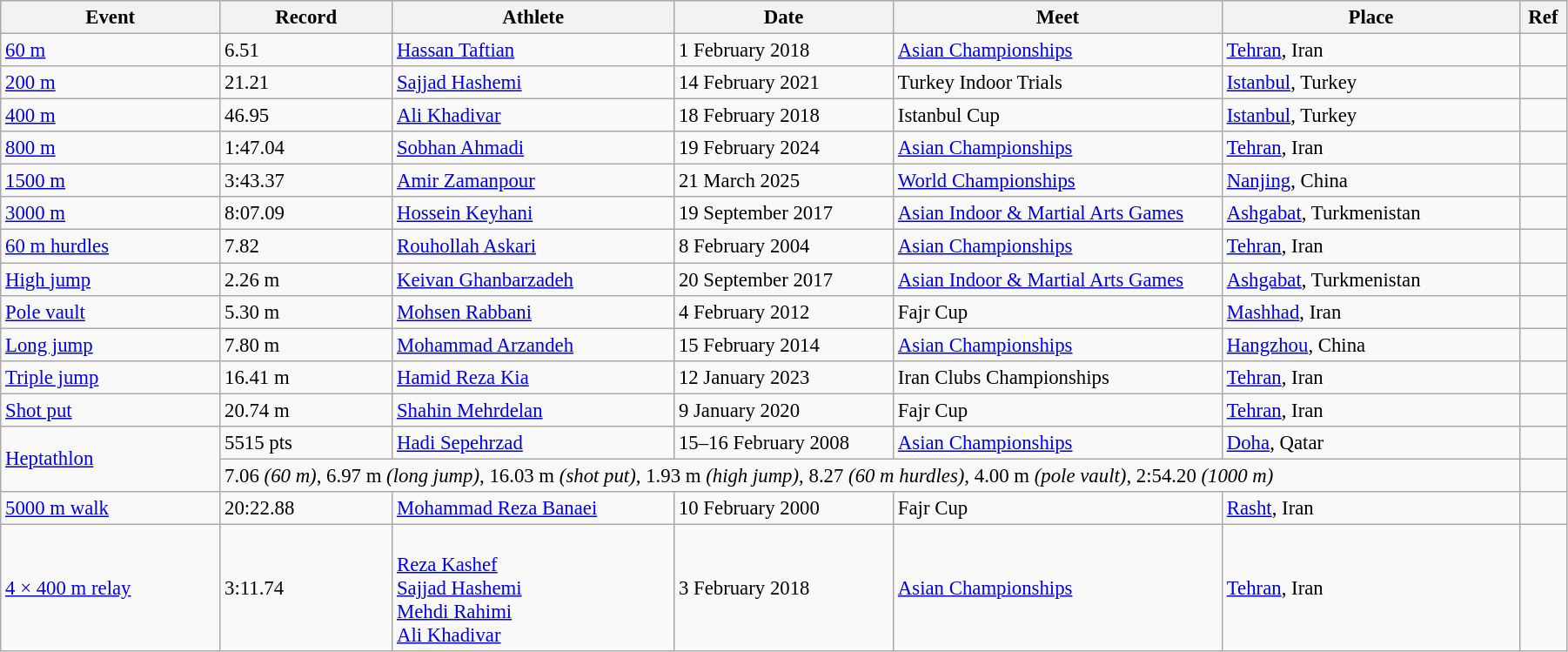<table class="wikitable" style="font-size:95%; width: 95%;">
<tr>
<th width=14%>Event</th>
<th width=11%>Record</th>
<th width=18%>Athlete</th>
<th width=14%>Date</th>
<th width=21%>Meet</th>
<th width=19%>Place</th>
<th width=3%>Ref</th>
</tr>
<tr>
<td><a href='#'>60 m</a></td>
<td>6.51</td>
<td><a href='#'>Hassan Taftian</a></td>
<td>1 February 2018</td>
<td><a href='#'>Asian Championships</a></td>
<td> <a href='#'>Tehran</a>, Iran</td>
<td></td>
</tr>
<tr>
<td><a href='#'>200 m</a></td>
<td>21.21</td>
<td><a href='#'>Sajjad Hashemi</a></td>
<td>14 February 2021</td>
<td>Turkey Indoor Trials</td>
<td> <a href='#'>Istanbul</a>, Turkey</td>
<td></td>
</tr>
<tr>
<td><a href='#'>400 m</a></td>
<td>46.95</td>
<td><a href='#'>Ali Khadivar</a></td>
<td>18 February 2018</td>
<td>Istanbul Cup</td>
<td> <a href='#'>Istanbul</a>, Turkey</td>
<td></td>
</tr>
<tr>
<td><a href='#'>800 m</a></td>
<td>1:47.04</td>
<td><a href='#'>Sobhan Ahmadi</a></td>
<td>19 February 2024</td>
<td><a href='#'>Asian Championships</a></td>
<td> <a href='#'>Tehran</a>, Iran</td>
<td></td>
</tr>
<tr>
<td><a href='#'>1500 m</a></td>
<td>3:43.37</td>
<td><a href='#'>Amir Zamanpour</a></td>
<td>21 March 2025</td>
<td><a href='#'>World Championships</a></td>
<td> <a href='#'>Nanjing</a>, China</td>
<td></td>
</tr>
<tr>
<td><a href='#'>3000 m</a></td>
<td>8:07.09</td>
<td><a href='#'>Hossein Keyhani</a></td>
<td>19 September 2017</td>
<td><a href='#'>Asian Indoor & Martial Arts Games</a></td>
<td> <a href='#'>Ashgabat</a>, Turkmenistan</td>
<td></td>
</tr>
<tr>
<td><a href='#'>60 m hurdles</a></td>
<td>7.82</td>
<td><a href='#'>Rouhollah Askari</a></td>
<td>8 February 2004</td>
<td><a href='#'>Asian Championships</a></td>
<td> <a href='#'>Tehran</a>, Iran</td>
<td></td>
</tr>
<tr>
<td><a href='#'>High jump</a></td>
<td>2.26 m</td>
<td><a href='#'>Keivan Ghanbarzadeh</a></td>
<td>20 September 2017</td>
<td><a href='#'>Asian Indoor & Martial Arts Games</a></td>
<td> <a href='#'>Ashgabat</a>, Turkmenistan</td>
<td></td>
</tr>
<tr>
<td><a href='#'>Pole vault</a></td>
<td>5.30 m</td>
<td><a href='#'>Mohsen Rabbani</a></td>
<td>4 February 2012</td>
<td>Fajr Cup</td>
<td> <a href='#'>Mashhad</a>, Iran</td>
<td></td>
</tr>
<tr>
<td><a href='#'>Long jump</a></td>
<td>7.80 m</td>
<td><a href='#'>Mohammad Arzandeh</a></td>
<td>15 February 2014</td>
<td><a href='#'>Asian Championships</a></td>
<td> <a href='#'>Hangzhou</a>, China</td>
<td></td>
</tr>
<tr>
<td><a href='#'>Triple jump</a></td>
<td>16.41 m</td>
<td><a href='#'>Hamid Reza Kia</a></td>
<td>12 January 2023</td>
<td>Iran Clubs Championships</td>
<td> <a href='#'>Tehran</a>, Iran</td>
<td></td>
</tr>
<tr>
<td><a href='#'>Shot put</a></td>
<td>20.74 m</td>
<td><a href='#'>Shahin Mehrdelan</a></td>
<td>9 January 2020</td>
<td>Fajr Cup</td>
<td> <a href='#'>Tehran</a>, Iran</td>
<td></td>
</tr>
<tr>
<td rowspan=2><a href='#'>Heptathlon</a></td>
<td>5515 pts</td>
<td><a href='#'>Hadi Sepehrzad</a></td>
<td>15–16 February 2008</td>
<td><a href='#'>Asian Championships</a></td>
<td> <a href='#'>Doha</a>, Qatar</td>
<td></td>
</tr>
<tr>
<td colspan=5>7.06 <em>(60 m)</em>, 6.97 m <em>(long jump)</em>, 16.03 m <em>(shot put)</em>, 1.93 m <em>(high jump)</em>, 8.27 <em>(60 m hurdles)</em>, 4.00 m <em>(pole vault)</em>, 2:54.20 <em>(1000 m)</em></td>
<td></td>
</tr>
<tr>
<td><a href='#'>5000 m walk</a></td>
<td>20:22.88</td>
<td><a href='#'>Mohammad Reza Banaei</a></td>
<td>10 February 2000</td>
<td>Fajr Cup</td>
<td> <a href='#'>Rasht</a>, Iran</td>
<td></td>
</tr>
<tr>
<td><a href='#'>4 × 400 m relay</a></td>
<td>3:11.74</td>
<td><br><a href='#'>Reza Kashef</a><br><a href='#'>Sajjad Hashemi</a><br><a href='#'>Mehdi Rahimi</a><br><a href='#'>Ali Khadivar</a></td>
<td>3 February 2018</td>
<td><a href='#'>Asian Championships</a></td>
<td> <a href='#'>Tehran</a>, Iran</td>
<td></td>
</tr>
</table>
